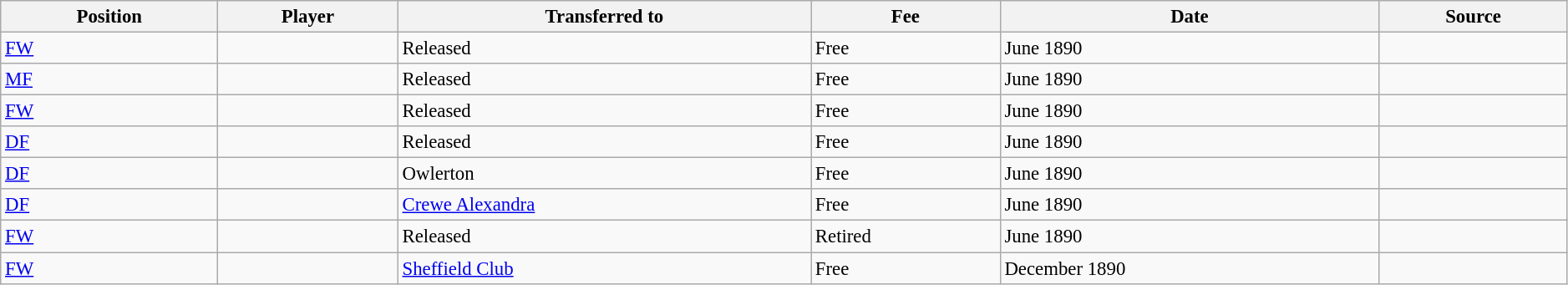<table width=99% class="wikitable sortable" style="text-align:center; font-size:95%; text-align:left">
<tr>
<th>Position</th>
<th>Player</th>
<th>Transferred to</th>
<th>Fee</th>
<th>Date</th>
<th>Source</th>
</tr>
<tr>
<td><a href='#'>FW</a></td>
<td></td>
<td>Released</td>
<td>Free</td>
<td>June 1890</td>
<td></td>
</tr>
<tr>
<td><a href='#'>MF</a></td>
<td></td>
<td>Released</td>
<td>Free</td>
<td>June 1890</td>
<td></td>
</tr>
<tr>
<td><a href='#'>FW</a></td>
<td></td>
<td>Released</td>
<td>Free</td>
<td>June 1890</td>
<td></td>
</tr>
<tr>
<td><a href='#'>DF</a></td>
<td></td>
<td>Released</td>
<td>Free</td>
<td>June 1890</td>
<td></td>
</tr>
<tr>
<td><a href='#'>DF</a></td>
<td></td>
<td>Owlerton</td>
<td>Free</td>
<td>June 1890</td>
<td></td>
</tr>
<tr>
<td><a href='#'>DF</a></td>
<td></td>
<td><a href='#'>Crewe Alexandra</a></td>
<td>Free</td>
<td>June 1890</td>
<td></td>
</tr>
<tr>
<td><a href='#'>FW</a></td>
<td></td>
<td>Released</td>
<td>Retired</td>
<td>June 1890</td>
<td></td>
</tr>
<tr>
<td><a href='#'>FW</a></td>
<td></td>
<td><a href='#'>Sheffield Club</a></td>
<td>Free</td>
<td>December 1890</td>
<td></td>
</tr>
</table>
